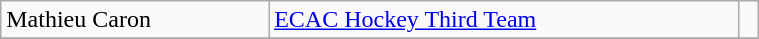<table class="wikitable" width=40%>
<tr>
<td>Mathieu Caron</td>
<td rowspan=1><a href='#'>ECAC Hockey Third Team</a></td>
<td rowspan=1></td>
</tr>
<tr>
</tr>
</table>
